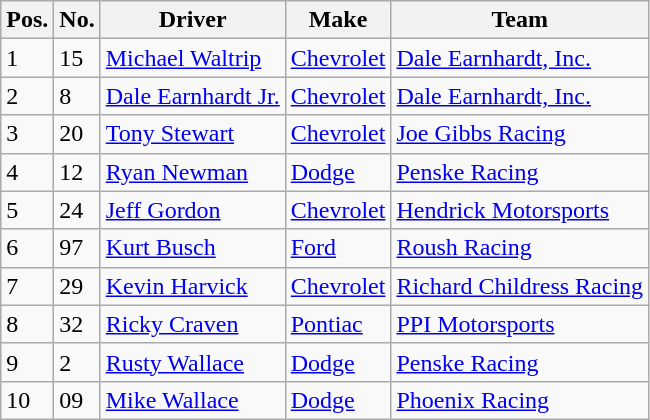<table class="wikitable">
<tr>
<th>Pos.</th>
<th>No.</th>
<th>Driver</th>
<th>Make</th>
<th>Team</th>
</tr>
<tr>
<td>1</td>
<td>15</td>
<td><a href='#'>Michael Waltrip</a></td>
<td><a href='#'>Chevrolet</a></td>
<td><a href='#'>Dale Earnhardt, Inc.</a></td>
</tr>
<tr>
<td>2</td>
<td>8</td>
<td><a href='#'>Dale Earnhardt Jr.</a></td>
<td><a href='#'>Chevrolet</a></td>
<td><a href='#'>Dale Earnhardt, Inc.</a></td>
</tr>
<tr>
<td>3</td>
<td>20</td>
<td><a href='#'>Tony Stewart</a></td>
<td><a href='#'>Chevrolet</a></td>
<td><a href='#'>Joe Gibbs Racing</a></td>
</tr>
<tr>
<td>4</td>
<td>12</td>
<td><a href='#'>Ryan Newman</a></td>
<td><a href='#'>Dodge</a></td>
<td><a href='#'>Penske Racing</a></td>
</tr>
<tr>
<td>5</td>
<td>24</td>
<td><a href='#'>Jeff Gordon</a></td>
<td><a href='#'>Chevrolet</a></td>
<td><a href='#'>Hendrick Motorsports</a></td>
</tr>
<tr>
<td>6</td>
<td>97</td>
<td><a href='#'>Kurt Busch</a></td>
<td><a href='#'>Ford</a></td>
<td><a href='#'>Roush Racing</a></td>
</tr>
<tr>
<td>7</td>
<td>29</td>
<td><a href='#'>Kevin Harvick</a></td>
<td><a href='#'>Chevrolet</a></td>
<td><a href='#'>Richard Childress Racing</a></td>
</tr>
<tr>
<td>8</td>
<td>32</td>
<td><a href='#'>Ricky Craven</a></td>
<td><a href='#'>Pontiac</a></td>
<td><a href='#'>PPI Motorsports</a></td>
</tr>
<tr>
<td>9</td>
<td>2</td>
<td><a href='#'>Rusty Wallace</a></td>
<td><a href='#'>Dodge</a></td>
<td><a href='#'>Penske Racing</a></td>
</tr>
<tr>
<td>10</td>
<td>09</td>
<td><a href='#'>Mike Wallace</a></td>
<td><a href='#'>Dodge</a></td>
<td><a href='#'>Phoenix Racing</a></td>
</tr>
</table>
